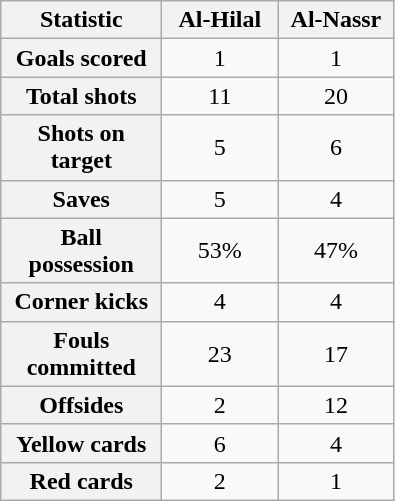<table class="wikitable plainrowheaders" style="text-align:center">
<tr>
<th scope=col width=100>Statistic</th>
<th scope=col width=70>Al-Hilal</th>
<th scope=col width=70>Al-Nassr</th>
</tr>
<tr>
<th scope=row>Goals scored</th>
<td>1</td>
<td>1</td>
</tr>
<tr>
<th scope=row>Total shots</th>
<td>11</td>
<td>20</td>
</tr>
<tr>
<th scope=row>Shots on target</th>
<td>5</td>
<td>6</td>
</tr>
<tr>
<th scope=row>Saves</th>
<td>5</td>
<td>4</td>
</tr>
<tr>
<th scope=row>Ball possession</th>
<td>53%</td>
<td>47%</td>
</tr>
<tr>
<th scope=row>Corner kicks</th>
<td>4</td>
<td>4</td>
</tr>
<tr>
<th scope=row>Fouls committed</th>
<td>23</td>
<td>17</td>
</tr>
<tr>
<th scope=row>Offsides</th>
<td>2</td>
<td>12</td>
</tr>
<tr>
<th scope=row>Yellow cards</th>
<td>6</td>
<td>4</td>
</tr>
<tr>
<th scope=row>Red cards</th>
<td>2</td>
<td>1</td>
</tr>
</table>
